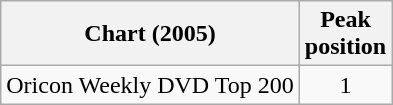<table class="wikitable">
<tr>
<th>Chart (2005)</th>
<th>Peak<br>position</th>
</tr>
<tr>
<td>Oricon Weekly DVD Top 200</td>
<td align="center">1</td>
</tr>
</table>
